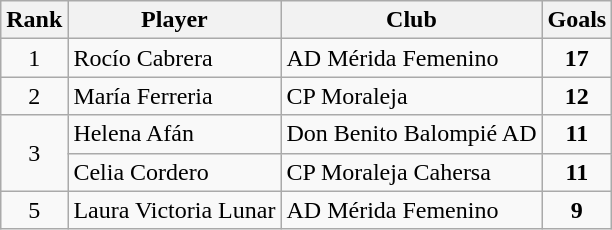<table class="wikitable" style="text-align:center">
<tr>
<th>Rank</th>
<th>Player</th>
<th>Club</th>
<th>Goals</th>
</tr>
<tr>
<td>1</td>
<td align="left">Rocío Cabrera</td>
<td align="left">AD Mérida Femenino</td>
<td><strong>17</strong></td>
</tr>
<tr>
<td>2</td>
<td align="left">María Ferreria</td>
<td align="left">CP Moraleja</td>
<td><strong>12</strong></td>
</tr>
<tr>
<td rowspan="2">3</td>
<td align="left">Helena Afán</td>
<td align="left">Don Benito Balompié AD</td>
<td><strong>11</strong></td>
</tr>
<tr>
<td align="left">Celia Cordero</td>
<td align="left">CP Moraleja Cahersa</td>
<td><strong>11</strong></td>
</tr>
<tr>
<td>5</td>
<td align="left">Laura Victoria Lunar</td>
<td align="left">AD Mérida Femenino</td>
<td><strong>9</strong></td>
</tr>
</table>
